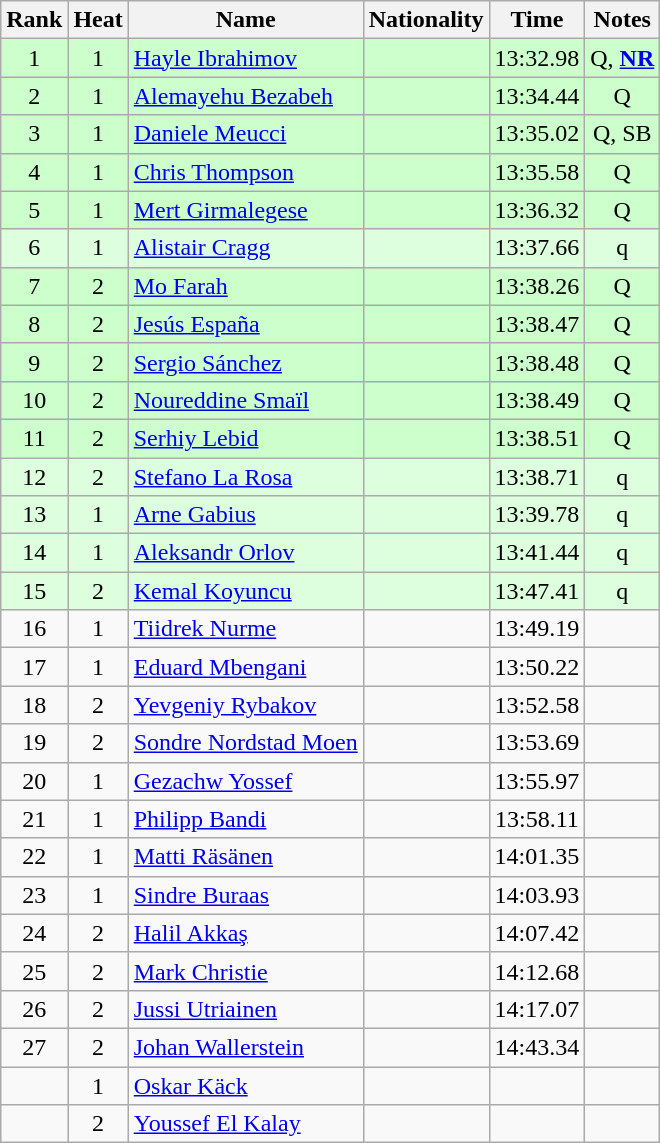<table class="wikitable sortable" style="text-align:center">
<tr>
<th>Rank</th>
<th>Heat</th>
<th>Name</th>
<th>Nationality</th>
<th>Time</th>
<th>Notes</th>
</tr>
<tr bgcolor=ccffcc>
<td>1</td>
<td>1</td>
<td align="left"><a href='#'>Hayle Ibrahimov</a></td>
<td align=left></td>
<td>13:32.98</td>
<td>Q, <strong><a href='#'>NR</a></strong></td>
</tr>
<tr bgcolor=ccffcc>
<td>2</td>
<td>1</td>
<td align="left"><a href='#'>Alemayehu Bezabeh</a></td>
<td align=left></td>
<td>13:34.44</td>
<td>Q</td>
</tr>
<tr bgcolor=ccffcc>
<td>3</td>
<td>1</td>
<td align="left"><a href='#'>Daniele Meucci</a></td>
<td align=left></td>
<td>13:35.02</td>
<td>Q, SB</td>
</tr>
<tr bgcolor=ccffcc>
<td>4</td>
<td>1</td>
<td align="left"><a href='#'>Chris Thompson</a></td>
<td align=left></td>
<td>13:35.58</td>
<td>Q</td>
</tr>
<tr bgcolor=ccffcc>
<td>5</td>
<td>1</td>
<td align="left"><a href='#'>Mert Girmalegese</a></td>
<td align=left></td>
<td>13:36.32</td>
<td>Q</td>
</tr>
<tr bgcolor=ddffdd>
<td>6</td>
<td>1</td>
<td align="left"><a href='#'>Alistair Cragg</a></td>
<td align=left></td>
<td>13:37.66</td>
<td>q</td>
</tr>
<tr bgcolor=ccffcc>
<td>7</td>
<td>2</td>
<td align="left"><a href='#'>Mo Farah</a></td>
<td align=left></td>
<td>13:38.26</td>
<td>Q</td>
</tr>
<tr bgcolor=ccffcc>
<td>8</td>
<td>2</td>
<td align="left"><a href='#'>Jesús España</a></td>
<td align=left></td>
<td>13:38.47</td>
<td>Q</td>
</tr>
<tr bgcolor=ccffcc>
<td>9</td>
<td>2</td>
<td align="left"><a href='#'>Sergio Sánchez</a></td>
<td align=left></td>
<td>13:38.48</td>
<td>Q</td>
</tr>
<tr bgcolor=ccffcc>
<td>10</td>
<td>2</td>
<td align="left"><a href='#'>Noureddine Smaïl</a></td>
<td align=left></td>
<td>13:38.49</td>
<td>Q</td>
</tr>
<tr bgcolor=ccffcc>
<td>11</td>
<td>2</td>
<td align="left"><a href='#'>Serhiy Lebid</a></td>
<td align=left></td>
<td>13:38.51</td>
<td>Q</td>
</tr>
<tr bgcolor=ddffdd>
<td>12</td>
<td>2</td>
<td align="left"><a href='#'>Stefano La Rosa</a></td>
<td align=left></td>
<td>13:38.71</td>
<td>q</td>
</tr>
<tr bgcolor=ddffdd>
<td>13</td>
<td>1</td>
<td align="left"><a href='#'>Arne Gabius</a></td>
<td align=left></td>
<td>13:39.78</td>
<td>q</td>
</tr>
<tr bgcolor=ddffdd>
<td>14</td>
<td>1</td>
<td align="left"><a href='#'>Aleksandr Orlov</a></td>
<td align=left></td>
<td>13:41.44</td>
<td>q</td>
</tr>
<tr bgcolor=ddffdd>
<td>15</td>
<td>2</td>
<td align="left"><a href='#'>Kemal Koyuncu</a></td>
<td align=left></td>
<td>13:47.41</td>
<td>q</td>
</tr>
<tr>
<td>16</td>
<td>1</td>
<td align="left"><a href='#'>Tiidrek Nurme</a></td>
<td align=left></td>
<td>13:49.19</td>
<td></td>
</tr>
<tr>
<td>17</td>
<td>1</td>
<td align="left"><a href='#'>Eduard Mbengani</a></td>
<td align=left></td>
<td>13:50.22</td>
<td></td>
</tr>
<tr>
<td>18</td>
<td>2</td>
<td align="left"><a href='#'>Yevgeniy Rybakov</a></td>
<td align=left></td>
<td>13:52.58</td>
<td></td>
</tr>
<tr>
<td>19</td>
<td>2</td>
<td align="left"><a href='#'>Sondre Nordstad Moen</a></td>
<td align=left></td>
<td>13:53.69</td>
<td></td>
</tr>
<tr>
<td>20</td>
<td>1</td>
<td align="left"><a href='#'>Gezachw Yossef</a></td>
<td align=left></td>
<td>13:55.97</td>
<td></td>
</tr>
<tr>
<td>21</td>
<td>1</td>
<td align="left"><a href='#'>Philipp Bandi</a></td>
<td align=left></td>
<td>13:58.11</td>
<td></td>
</tr>
<tr>
<td>22</td>
<td>1</td>
<td align="left"><a href='#'>Matti Räsänen</a></td>
<td align=left></td>
<td>14:01.35</td>
<td></td>
</tr>
<tr>
<td>23</td>
<td>1</td>
<td align="left"><a href='#'>Sindre Buraas</a></td>
<td align=left></td>
<td>14:03.93</td>
<td></td>
</tr>
<tr>
<td>24</td>
<td>2</td>
<td align="left"><a href='#'>Halil Akkaş</a></td>
<td align=left></td>
<td>14:07.42</td>
<td></td>
</tr>
<tr>
<td>25</td>
<td>2</td>
<td align="left"><a href='#'>Mark Christie</a></td>
<td align=left></td>
<td>14:12.68</td>
<td></td>
</tr>
<tr>
<td>26</td>
<td>2</td>
<td align="left"><a href='#'>Jussi Utriainen</a></td>
<td align=left></td>
<td>14:17.07</td>
<td></td>
</tr>
<tr>
<td>27</td>
<td>2</td>
<td align="left"><a href='#'>Johan Wallerstein</a></td>
<td align=left></td>
<td>14:43.34</td>
<td></td>
</tr>
<tr>
<td></td>
<td>1</td>
<td align="left"><a href='#'>Oskar Käck</a></td>
<td align=left></td>
<td></td>
<td></td>
</tr>
<tr>
<td></td>
<td>2</td>
<td align="left"><a href='#'>Youssef El Kalay</a></td>
<td align=left></td>
<td></td>
<td></td>
</tr>
</table>
